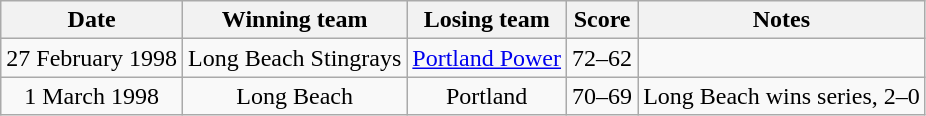<table class="wikitable">
<tr>
<th bgcolor="#DDDDFF">Date</th>
<th bgcolor="#DDDDFF">Winning team</th>
<th bgcolor="#DDDDFF">Losing team</th>
<th bgcolor="#DDDDFF">Score</th>
<th bgcolor="#DDDDFF">Notes</th>
</tr>
<tr>
<td align=center>27 February 1998</td>
<td align=center>Long Beach Stingrays</td>
<td align=center><a href='#'>Portland Power</a></td>
<td>72–62</td>
<td></td>
</tr>
<tr>
<td align=center>1 March 1998</td>
<td align=center>Long Beach</td>
<td align=center>Portland</td>
<td>70–69</td>
<td align=center>Long Beach wins series, 2–0</td>
</tr>
</table>
